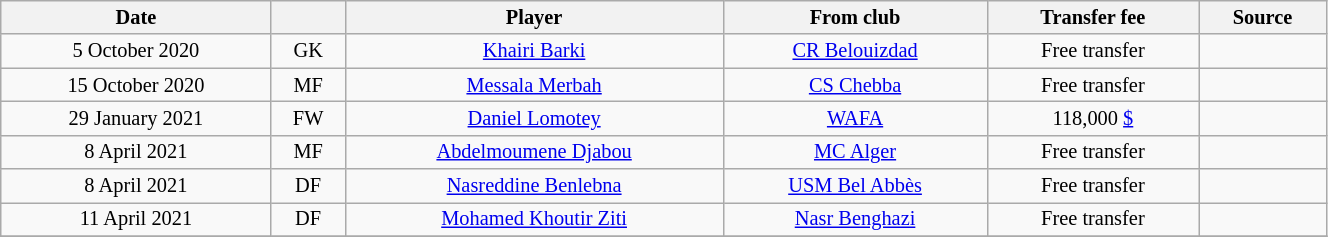<table class="wikitable sortable" style="width:70%; text-align:center; font-size:85%; text-align:centre;">
<tr>
<th>Date</th>
<th></th>
<th>Player</th>
<th>From club</th>
<th>Transfer fee</th>
<th>Source</th>
</tr>
<tr>
<td>5 October 2020</td>
<td>GK</td>
<td> <a href='#'>Khairi Barki</a></td>
<td><a href='#'>CR Belouizdad</a></td>
<td>Free transfer</td>
<td></td>
</tr>
<tr>
<td>15 October 2020</td>
<td>MF</td>
<td> <a href='#'>Messala Merbah</a></td>
<td> <a href='#'>CS Chebba</a></td>
<td>Free transfer</td>
<td></td>
</tr>
<tr>
<td>29 January 2021</td>
<td>FW</td>
<td> <a href='#'>Daniel Lomotey</a></td>
<td> <a href='#'>WAFA</a></td>
<td>118,000 <a href='#'>$</a></td>
<td></td>
</tr>
<tr>
<td>8 April 2021</td>
<td>MF</td>
<td> <a href='#'>Abdelmoumene Djabou</a></td>
<td><a href='#'>MC Alger</a></td>
<td>Free transfer</td>
<td></td>
</tr>
<tr>
<td>8 April 2021</td>
<td>DF</td>
<td> <a href='#'>Nasreddine Benlebna</a></td>
<td><a href='#'>USM Bel Abbès</a></td>
<td>Free transfer</td>
<td></td>
</tr>
<tr>
<td>11 April 2021</td>
<td>DF</td>
<td> <a href='#'>Mohamed Khoutir Ziti</a></td>
<td> <a href='#'>Nasr Benghazi</a></td>
<td>Free transfer</td>
<td></td>
</tr>
<tr>
</tr>
</table>
